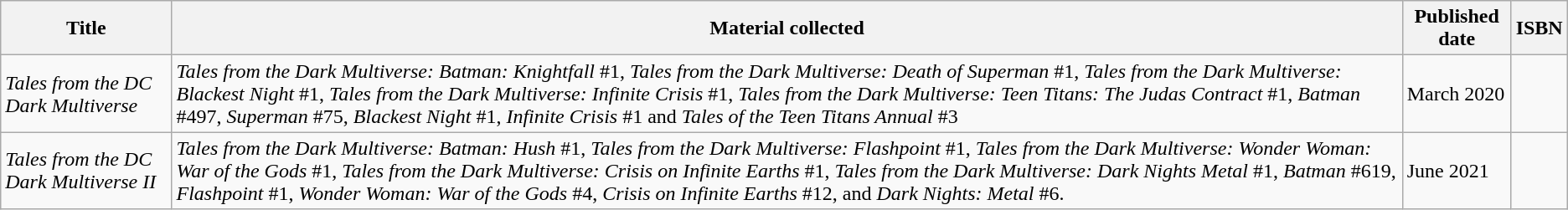<table class="wikitable">
<tr>
<th>Title</th>
<th>Material collected</th>
<th>Published date</th>
<th>ISBN</th>
</tr>
<tr>
<td><em>Tales from the DC Dark Multiverse</em></td>
<td><em>Tales from the Dark Multiverse: Batman: Knightfall</em> #1, <em>Tales from the Dark Multiverse: Death of Superman</em> #1, <em>Tales from the Dark Multiverse: Blackest Night</em> #1, <em>Tales from the Dark Multiverse: Infinite Crisis</em> #1, <em>Tales from the Dark Multiverse: Teen Titans: The Judas Contract</em> #1, <em>Batman</em> #497, <em>Superman</em> #75, <em>Blackest Night</em> #1, <em>Infinite Crisis</em> #1 and <em>Tales of the Teen Titans Annual</em> #3</td>
<td>March 2020</td>
<td></td>
</tr>
<tr>
<td><em>Tales from the DC Dark Multiverse II</em></td>
<td><em>Tales from the Dark Multiverse: Batman: Hush</em> #1, <em>Tales from the Dark Multiverse: Flashpoint</em> #1, <em>Tales from the Dark Multiverse: Wonder Woman: War of the Gods</em> #1, <em>Tales from the Dark Multiverse: Crisis on Infinite Earths</em> #1, <em>Tales from the Dark Multiverse: Dark Nights Metal</em> #1, <em>Batman</em> #619, <em>Flashpoint</em> #1, <em>Wonder Woman: War of the Gods</em> #4, <em>Crisis on Infinite Earths</em> #12, and <em>Dark Nights: Metal</em> #6.</td>
<td>June 2021</td>
<td></td>
</tr>
</table>
